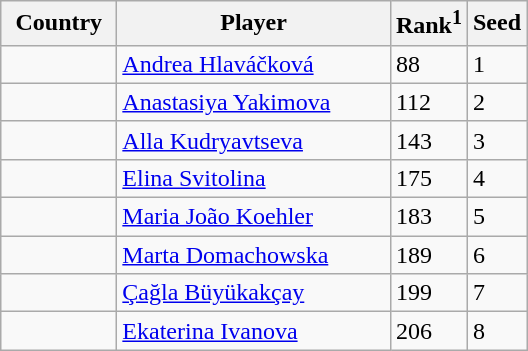<table class="sortable wikitable">
<tr>
<th width="70">Country</th>
<th width="175">Player</th>
<th>Rank<sup>1</sup></th>
<th>Seed</th>
</tr>
<tr>
<td></td>
<td><a href='#'>Andrea Hlaváčková</a></td>
<td>88</td>
<td>1</td>
</tr>
<tr>
<td></td>
<td><a href='#'>Anastasiya Yakimova</a></td>
<td>112</td>
<td>2</td>
</tr>
<tr>
<td></td>
<td><a href='#'>Alla Kudryavtseva</a></td>
<td>143</td>
<td>3</td>
</tr>
<tr>
<td></td>
<td><a href='#'>Elina Svitolina</a></td>
<td>175</td>
<td>4</td>
</tr>
<tr>
<td></td>
<td><a href='#'>Maria João Koehler</a></td>
<td>183</td>
<td>5</td>
</tr>
<tr>
<td></td>
<td><a href='#'>Marta Domachowska</a></td>
<td>189</td>
<td>6</td>
</tr>
<tr>
<td></td>
<td><a href='#'>Çağla Büyükakçay</a></td>
<td>199</td>
<td>7</td>
</tr>
<tr>
<td></td>
<td><a href='#'>Ekaterina Ivanova</a></td>
<td>206</td>
<td>8</td>
</tr>
</table>
